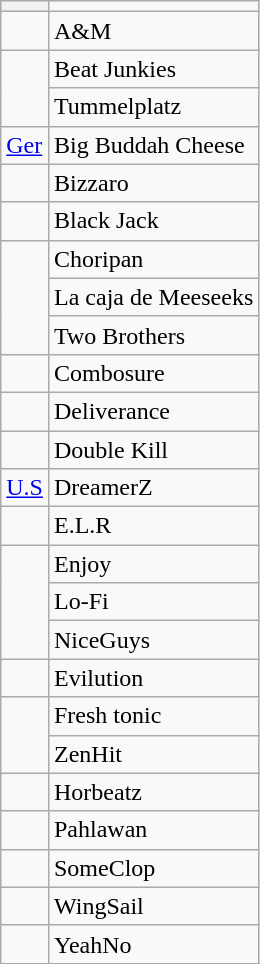<table class="wikitable">
<tr>
<th></th>
</tr>
<tr>
<td rowspan="1"></td>
<td>A&M </td>
</tr>
<tr>
<td rowspan="2"></td>
<td>Beat Junkies </td>
</tr>
<tr>
<td>Tummelplatz </td>
</tr>
<tr>
<td rowspan="1"> <a href='#'>Ger</a></td>
<td>Big Buddah Cheese</td>
</tr>
<tr>
<td rowspan="1"></td>
<td>Bizzaro </td>
</tr>
<tr>
<td rowspan="1"></td>
<td>Black Jack </td>
</tr>
<tr>
<td rowspan="3"></td>
<td>Choripan </td>
</tr>
<tr>
<td>La caja de Meeseeks</td>
</tr>
<tr>
<td>Two Brothers </td>
</tr>
<tr>
<td rowspan="1"></td>
<td>Combosure</td>
</tr>
<tr>
<td rowspan="1"></td>
<td>Deliverance </td>
</tr>
<tr>
<td rowspan="1"></td>
<td>Double Kill </td>
</tr>
<tr>
<td rowspan="1"> <a href='#'>U.S</a></td>
<td>DreamerZ </td>
</tr>
<tr>
<td rowspan="1"></td>
<td>E.L.R </td>
</tr>
<tr>
<td rowspan="3"></td>
<td>Enjoy </td>
</tr>
<tr>
<td>Lo-Fi </td>
</tr>
<tr>
<td>NiceGuys </td>
</tr>
<tr>
<td rowspan="1"></td>
<td>Evilution </td>
</tr>
<tr>
<td rowspan="2"></td>
<td>Fresh tonic </td>
</tr>
<tr>
<td>ZenHit </td>
</tr>
<tr>
<td rowspan="1"></td>
<td>Horbeatz </td>
</tr>
<tr>
<td rowspan="1"></td>
<td>Pahlawan </td>
</tr>
<tr>
<td rowspan="1"></td>
<td>SomeClop </td>
</tr>
<tr>
<td rowspan="1"></td>
<td>WingSail </td>
</tr>
<tr>
<td rowspan="1"></td>
<td>YeahNo </td>
</tr>
<tr>
</tr>
</table>
